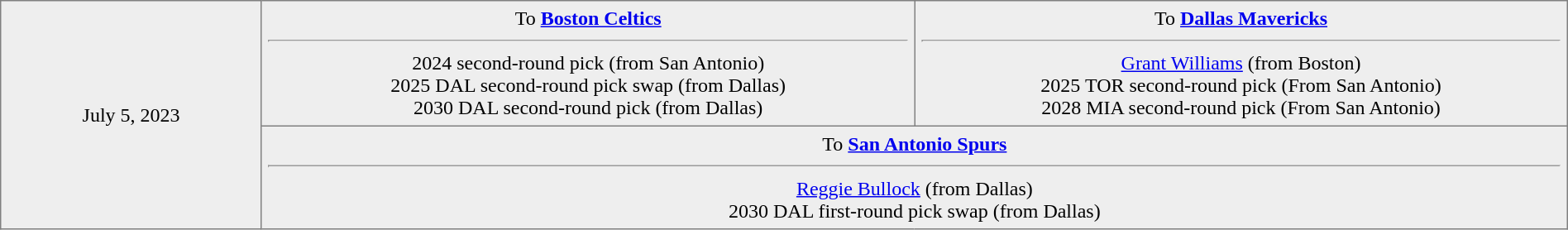<table border="1" style="border-collapse:collapse; text-align:center; width:100%;" cellpadding="5">
<tr bgcolor="eeeeee">
<td rowspan="2" style="width:12%">July 5, 2023</td>
<td style="width:30%" valign="top">To <strong><a href='#'>Boston Celtics</a></strong><hr>2024 second-round pick (from San Antonio)<br>2025 DAL second-round pick swap (from Dallas)<br>2030 DAL second-round pick (from Dallas)</td>
<td style="width:30%" valign="top">To <strong><a href='#'>Dallas Mavericks</a></strong><hr><a href='#'>Grant Williams</a> (from Boston)<br>2025 TOR second-round pick (From San Antonio)<br>2028 MIA second-round pick (From San Antonio)</td>
</tr>
<tr style="background:#eee;">
<td colspan="2" style="width:30%" valign="top">To <strong><a href='#'>San Antonio Spurs</a></strong><hr><a href='#'>Reggie Bullock</a> (from Dallas)<br>2030 DAL first-round pick swap (from Dallas)</td>
</tr>
</table>
